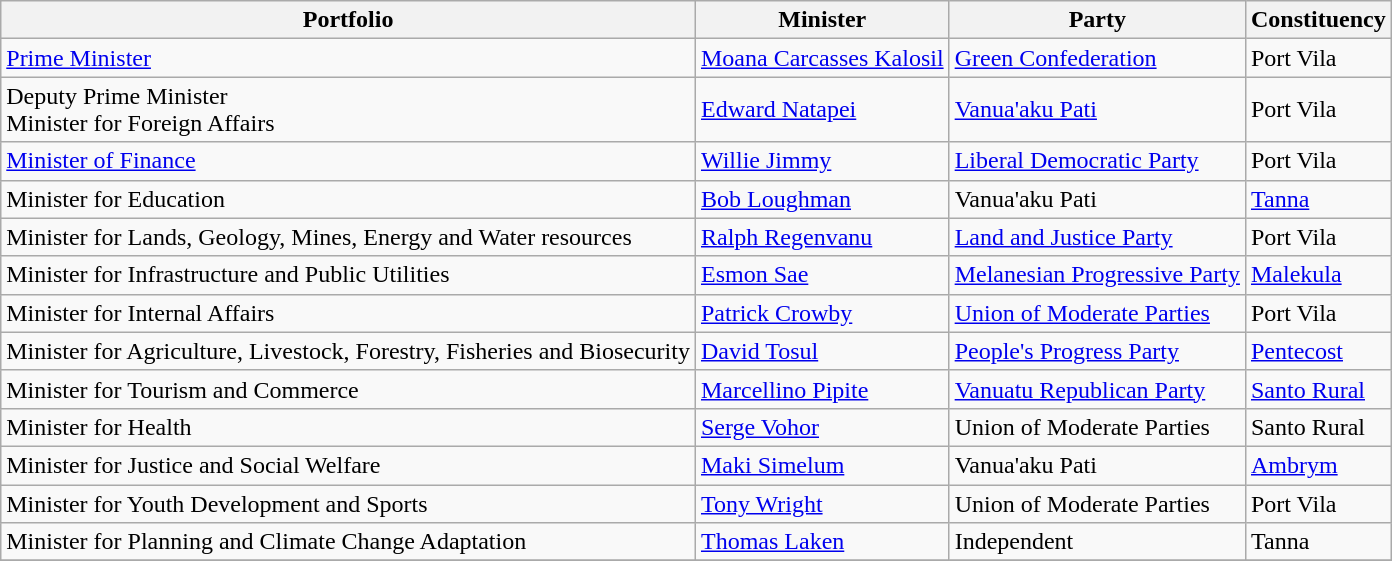<table class="wikitable">
<tr>
<th>Portfolio</th>
<th>Minister</th>
<th>Party</th>
<th>Constituency</th>
</tr>
<tr>
<td><a href='#'>Prime Minister</a></td>
<td><a href='#'>Moana Carcasses Kalosil</a></td>
<td><a href='#'>Green Confederation</a></td>
<td>Port Vila</td>
</tr>
<tr>
<td>Deputy Prime Minister<br>Minister for Foreign Affairs</td>
<td><a href='#'>Edward Natapei</a></td>
<td><a href='#'>Vanua'aku Pati</a></td>
<td>Port Vila</td>
</tr>
<tr>
<td><a href='#'>Minister of Finance</a></td>
<td><a href='#'>Willie Jimmy</a></td>
<td><a href='#'>Liberal Democratic Party</a></td>
<td>Port Vila</td>
</tr>
<tr>
<td>Minister for Education</td>
<td><a href='#'>Bob Loughman</a></td>
<td>Vanua'aku Pati</td>
<td><a href='#'>Tanna</a></td>
</tr>
<tr>
<td>Minister for Lands, Geology, Mines, Energy and Water resources</td>
<td><a href='#'>Ralph Regenvanu</a></td>
<td><a href='#'>Land and Justice Party</a></td>
<td>Port Vila</td>
</tr>
<tr>
<td>Minister for Infrastructure and Public Utilities</td>
<td><a href='#'>Esmon Sae</a></td>
<td><a href='#'>Melanesian Progressive Party</a></td>
<td><a href='#'>Malekula</a></td>
</tr>
<tr>
<td>Minister for Internal Affairs</td>
<td><a href='#'>Patrick Crowby</a></td>
<td><a href='#'>Union of Moderate Parties</a></td>
<td>Port Vila</td>
</tr>
<tr>
<td>Minister for Agriculture, Livestock, Forestry, Fisheries and Biosecurity</td>
<td><a href='#'>David Tosul</a></td>
<td><a href='#'>People's Progress Party</a></td>
<td><a href='#'>Pentecost</a></td>
</tr>
<tr>
<td>Minister for Tourism and Commerce</td>
<td><a href='#'>Marcellino Pipite</a></td>
<td><a href='#'>Vanuatu Republican Party</a></td>
<td><a href='#'>Santo Rural</a></td>
</tr>
<tr>
<td>Minister for Health</td>
<td><a href='#'>Serge Vohor</a></td>
<td>Union of Moderate Parties</td>
<td>Santo Rural</td>
</tr>
<tr>
<td>Minister for Justice and Social Welfare</td>
<td><a href='#'>Maki Simelum</a></td>
<td>Vanua'aku Pati</td>
<td><a href='#'>Ambrym</a></td>
</tr>
<tr>
<td>Minister for Youth Development and Sports</td>
<td><a href='#'>Tony Wright</a></td>
<td>Union of Moderate Parties</td>
<td>Port Vila</td>
</tr>
<tr>
<td>Minister for Planning and Climate Change Adaptation</td>
<td><a href='#'>Thomas Laken</a></td>
<td>Independent</td>
<td>Tanna</td>
</tr>
<tr>
</tr>
</table>
